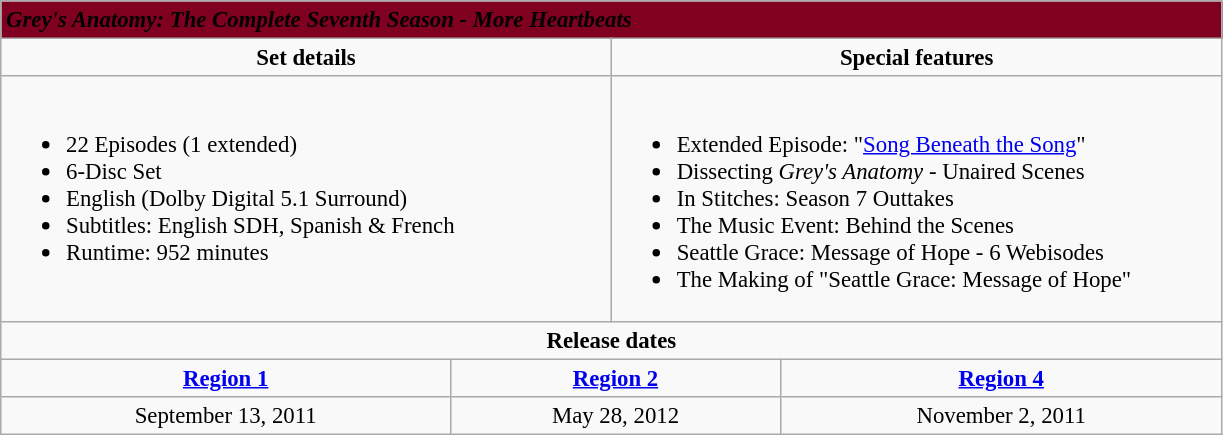<table class="wikitable" style="font-size: 95%;">
<tr style="background:#800020;">
<td colspan="6"><span> <strong><em>Grey's Anatomy: The Complete Seventh Season - More Heartbeats</em></strong></span></td>
</tr>
<tr style="vertical-align:top; text-align:center;">
<td style="width:400px;" colspan="3"><strong>Set details</strong></td>
<td style="width:400px; " colspan="3"><strong>Special features</strong></td>
</tr>
<tr valign="top">
<td colspan="3"  style="text-align:left; width:400px;"><br><ul><li>22 Episodes (1 extended)</li><li>6-Disc Set</li><li>English (Dolby Digital 5.1 Surround)</li><li>Subtitles: English SDH, Spanish & French</li><li>Runtime: 952 minutes</li></ul></td>
<td colspan="3"  style="text-align:left; width:400px;"><br><ul><li>Extended Episode: "<a href='#'>Song Beneath the Song</a>"</li><li>Dissecting <em>Grey's Anatomy</em> - Unaired Scenes</li><li>In Stitches: Season 7 Outtakes</li><li>The Music Event: Behind the Scenes</li><li>Seattle Grace: Message of Hope - 6 Webisodes</li><li>The Making of "Seattle Grace: Message of Hope"</li></ul></td>
</tr>
<tr>
<td colspan="6" style="text-align:center;"><strong>Release dates</strong></td>
</tr>
<tr>
<td colspan="2" style="text-align:center;"><strong><a href='#'>Region 1</a></strong></td>
<td colspan="2" style="text-align:center;"><strong><a href='#'>Region 2</a></strong></td>
<td colspan="2" style="text-align:center;"><strong><a href='#'>Region 4</a></strong></td>
</tr>
<tr style="text-align:center;">
<td colspan="2">September 13, 2011</td>
<td colspan="2">May 28, 2012</td>
<td colspan="2">November 2, 2011</td>
</tr>
</table>
